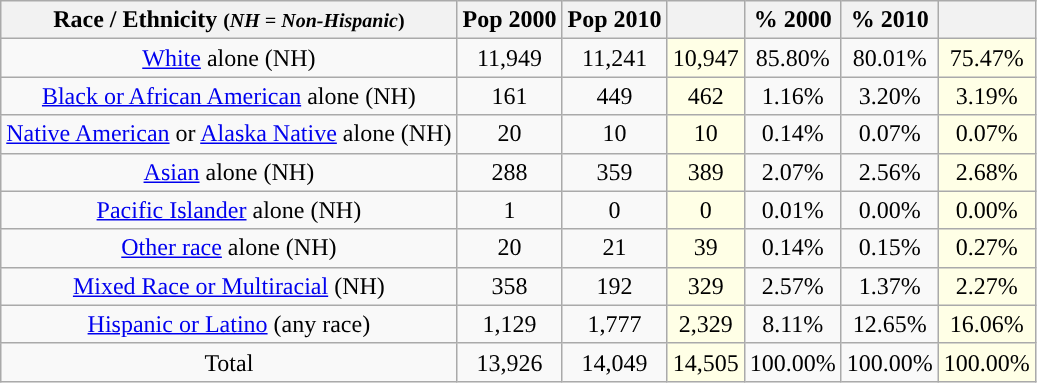<table class="wikitable" style="text-align:center;">
<tr>
<th>Race / Ethnicity <small>(<em>NH = Non-Hispanic</em>)</small></th>
<th>Pop 2000</th>
<th>Pop 2010</th>
<th></th>
<th>% 2000</th>
<th>% 2010</th>
<th></th>
</tr>
<tr>
<td><a href='#'>White</a> alone (NH)</td>
<td>11,949</td>
<td>11,241</td>
<td style='background: #ffffe6;'>10,947</td>
<td>85.80%</td>
<td>80.01%</td>
<td style='background: #ffffe6;'>75.47%</td>
</tr>
<tr>
<td><a href='#'>Black or African American</a> alone (NH)</td>
<td>161</td>
<td>449</td>
<td style='background: #ffffe6;'>462</td>
<td>1.16%</td>
<td>3.20%</td>
<td style='background: #ffffe6;'>3.19%</td>
</tr>
<tr>
<td><a href='#'>Native American</a> or <a href='#'>Alaska Native</a> alone (NH)</td>
<td>20</td>
<td>10</td>
<td style='background: #ffffe6;'>10</td>
<td>0.14%</td>
<td>0.07%</td>
<td style='background: #ffffe6;'>0.07%</td>
</tr>
<tr>
<td><a href='#'>Asian</a> alone (NH)</td>
<td>288</td>
<td>359</td>
<td style='background: #ffffe6;'>389</td>
<td>2.07%</td>
<td>2.56%</td>
<td style='background: #ffffe6;'>2.68%</td>
</tr>
<tr>
<td><a href='#'>Pacific Islander</a> alone (NH)</td>
<td>1</td>
<td>0</td>
<td style='background: #ffffe6;'>0</td>
<td>0.01%</td>
<td>0.00%</td>
<td style='background: #ffffe6;'>0.00%</td>
</tr>
<tr>
<td><a href='#'>Other race</a> alone (NH)</td>
<td>20</td>
<td>21</td>
<td style='background: #ffffe6;'>39</td>
<td>0.14%</td>
<td>0.15%</td>
<td style='background: #ffffe6;'>0.27%</td>
</tr>
<tr>
<td><a href='#'>Mixed Race or Multiracial</a> (NH)</td>
<td>358</td>
<td>192</td>
<td style='background: #ffffe6;'>329</td>
<td>2.57%</td>
<td>1.37%</td>
<td style='background: #ffffe6;'>2.27%</td>
</tr>
<tr>
<td><a href='#'>Hispanic or Latino</a> (any race)</td>
<td>1,129</td>
<td>1,777</td>
<td style='background: #ffffe6;'>2,329</td>
<td>8.11%</td>
<td>12.65%</td>
<td style='background: #ffffe6;'>16.06%</td>
</tr>
<tr>
<td>Total</td>
<td>13,926</td>
<td>14,049</td>
<td style='background: #ffffe6;'>14,505</td>
<td>100.00%</td>
<td>100.00%</td>
<td style='background: #ffffe6;'>100.00%</td>
</tr>
</table>
